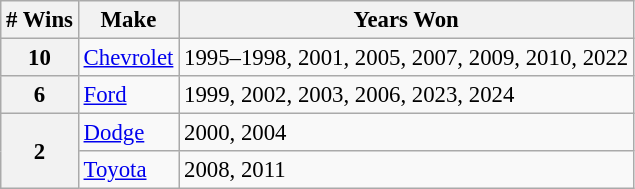<table class="wikitable" style="font-size: 95%;">
<tr>
<th># Wins</th>
<th>Make</th>
<th>Years Won</th>
</tr>
<tr>
<th>10</th>
<td> <a href='#'>Chevrolet</a></td>
<td>1995–1998, 2001, 2005, 2007, 2009, 2010, 2022</td>
</tr>
<tr>
<th>6</th>
<td> <a href='#'>Ford</a></td>
<td>1999, 2002, 2003, 2006, 2023, 2024</td>
</tr>
<tr>
<th rowspan="2">2</th>
<td> <a href='#'>Dodge</a></td>
<td>2000, 2004</td>
</tr>
<tr>
<td> <a href='#'>Toyota</a></td>
<td>2008, 2011</td>
</tr>
</table>
